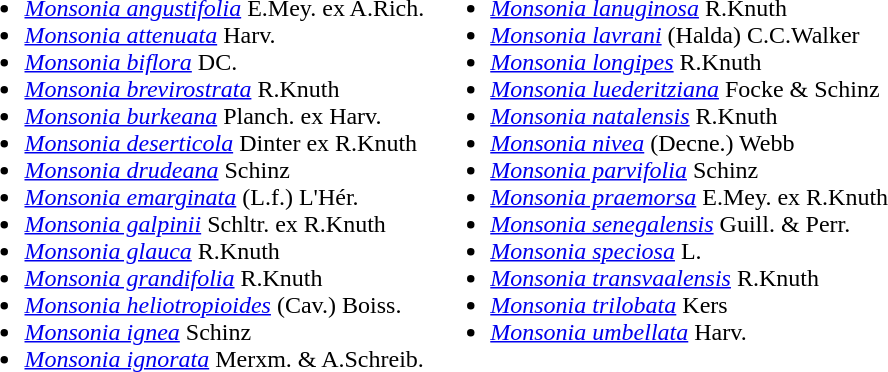<table>
<tr valign=top>
<td><br><ul><li><em><a href='#'>Monsonia angustifolia</a></em> E.Mey. ex A.Rich.</li><li><em><a href='#'>Monsonia attenuata</a></em> Harv.</li><li><em><a href='#'>Monsonia biflora</a></em> DC.</li><li><em><a href='#'>Monsonia brevirostrata</a></em> R.Knuth</li><li><em><a href='#'>Monsonia burkeana</a></em> Planch. ex Harv.</li><li><em><a href='#'>Monsonia deserticola</a></em> Dinter ex R.Knuth</li><li><em><a href='#'>Monsonia drudeana</a></em> Schinz</li><li><em><a href='#'>Monsonia emarginata</a></em> (L.f.) L'Hér.</li><li><em><a href='#'>Monsonia galpinii</a></em> Schltr. ex R.Knuth</li><li><em><a href='#'>Monsonia glauca</a></em> R.Knuth</li><li><em><a href='#'>Monsonia grandifolia</a></em> R.Knuth</li><li><em><a href='#'>Monsonia heliotropioides</a></em> (Cav.) Boiss.</li><li><em><a href='#'>Monsonia ignea</a></em> Schinz</li><li><em><a href='#'>Monsonia ignorata</a></em> Merxm. & A.Schreib.</li></ul></td>
<td><br><ul><li><em><a href='#'>Monsonia lanuginosa</a></em> R.Knuth</li><li><em><a href='#'>Monsonia lavrani</a></em> (Halda) C.C.Walker</li><li><em><a href='#'>Monsonia longipes</a></em> R.Knuth</li><li><em><a href='#'>Monsonia luederitziana</a></em> Focke & Schinz</li><li><em><a href='#'>Monsonia natalensis</a></em> R.Knuth</li><li><em><a href='#'>Monsonia nivea</a></em> (Decne.) Webb</li><li><em><a href='#'>Monsonia parvifolia</a></em> Schinz</li><li><em><a href='#'>Monsonia praemorsa</a></em> E.Mey. ex R.Knuth</li><li><em><a href='#'>Monsonia senegalensis</a></em> Guill. & Perr.</li><li><em><a href='#'>Monsonia speciosa</a></em> L.</li><li><em><a href='#'>Monsonia transvaalensis</a></em> R.Knuth</li><li><em><a href='#'>Monsonia trilobata</a></em> Kers</li><li><em><a href='#'>Monsonia umbellata</a></em> Harv.</li></ul></td>
</tr>
</table>
